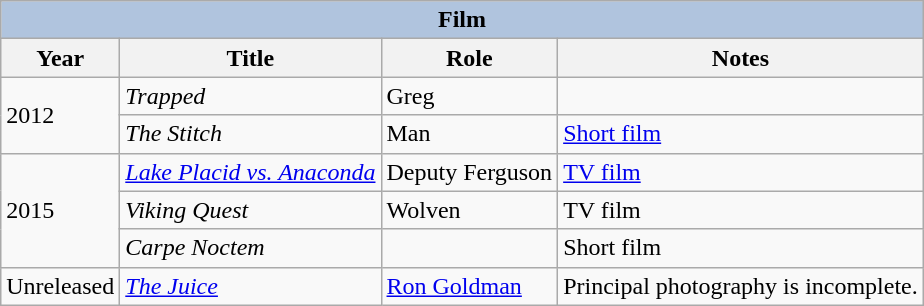<table class="wikitable">
<tr>
<th colspan="4" style="background:lightsteelblue;">Film</th>
</tr>
<tr>
<th>Year</th>
<th>Title</th>
<th>Role</th>
<th>Notes</th>
</tr>
<tr>
<td rowspan="2">2012</td>
<td><em>Trapped</em></td>
<td>Greg</td>
<td></td>
</tr>
<tr>
<td><em>The Stitch</em></td>
<td>Man</td>
<td><a href='#'>Short film</a></td>
</tr>
<tr>
<td rowspan="3">2015</td>
<td><em><a href='#'>Lake Placid vs. Anaconda</a></em></td>
<td>Deputy Ferguson</td>
<td><a href='#'>TV film</a></td>
</tr>
<tr>
<td><em>Viking Quest</em></td>
<td>Wolven</td>
<td>TV film</td>
</tr>
<tr>
<td><em>Carpe Noctem</em></td>
<td></td>
<td>Short film</td>
</tr>
<tr>
<td>Unreleased</td>
<td><a href='#'><em>The Juice</em></a></td>
<td><a href='#'>Ron Goldman</a></td>
<td>Principal photography is incomplete.</td>
</tr>
</table>
